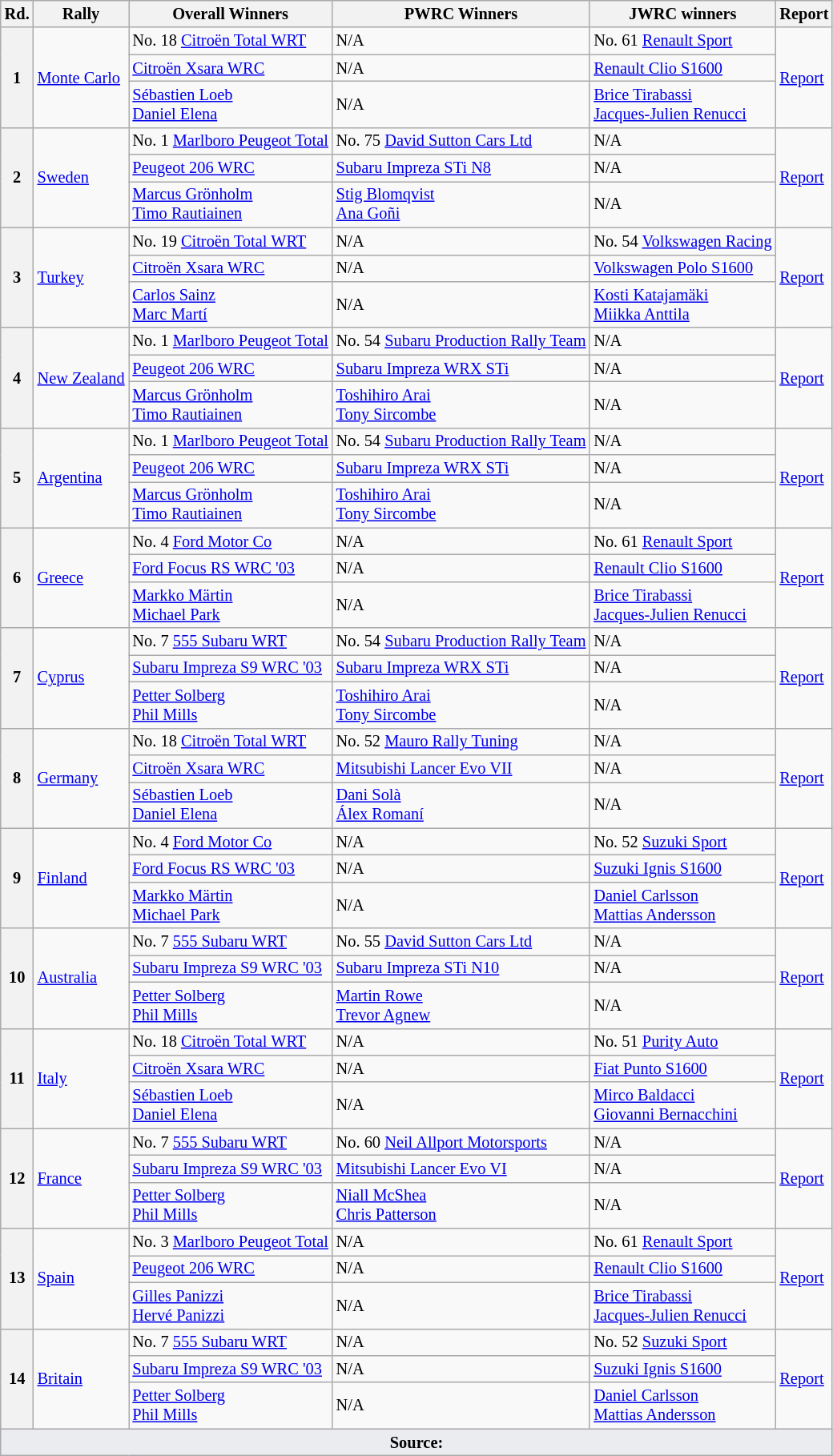<table class="wikitable" style="font-size:85%;">
<tr>
<th>Rd.</th>
<th>Rally</th>
<th>Overall Winners</th>
<th>PWRC Winners</th>
<th>JWRC winners</th>
<th>Report</th>
</tr>
<tr>
<th rowspan="3">1</th>
<td rowspan="3"> <a href='#'>Monte Carlo</a></td>
<td nowrap=""> No. 18 <a href='#'>Citroën Total WRT</a></td>
<td>N/A</td>
<td> No. 61 <a href='#'>Renault Sport</a></td>
<td rowspan="3"><a href='#'>Report</a></td>
</tr>
<tr>
<td> <a href='#'>Citroën Xsara WRC</a></td>
<td>N/A</td>
<td> <a href='#'>Renault Clio S1600</a></td>
</tr>
<tr>
<td> <a href='#'>Sébastien Loeb</a><br> <a href='#'>Daniel Elena</a></td>
<td>N/A</td>
<td> <a href='#'>Brice Tirabassi</a><br> <a href='#'>Jacques-Julien Renucci</a></td>
</tr>
<tr>
<th rowspan="3">2</th>
<td rowspan="3"> <a href='#'>Sweden</a></td>
<td nowrap=""> No. 1 <a href='#'>Marlboro Peugeot Total</a></td>
<td> No. 75 <a href='#'>David Sutton Cars Ltd</a></td>
<td>N/A</td>
<td rowspan="3"><a href='#'>Report</a></td>
</tr>
<tr>
<td> <a href='#'>Peugeot 206 WRC</a></td>
<td> <a href='#'>Subaru Impreza STi N8</a></td>
<td>N/A</td>
</tr>
<tr>
<td> <a href='#'>Marcus Grönholm</a><br> <a href='#'>Timo Rautiainen</a></td>
<td> <a href='#'>Stig Blomqvist</a><br> <a href='#'>Ana Goñi</a></td>
<td>N/A</td>
</tr>
<tr>
<th rowspan="3">3</th>
<td rowspan="3"> <a href='#'>Turkey</a></td>
<td nowrap=""> No. 19 <a href='#'>Citroën Total WRT</a></td>
<td>N/A</td>
<td> No. 54 <a href='#'>Volkswagen Racing</a></td>
<td rowspan="3"><a href='#'>Report</a></td>
</tr>
<tr>
<td> <a href='#'>Citroën Xsara WRC</a></td>
<td>N/A</td>
<td> <a href='#'>Volkswagen Polo S1600</a></td>
</tr>
<tr>
<td> <a href='#'>Carlos Sainz</a><br> <a href='#'>Marc Martí</a></td>
<td>N/A</td>
<td> <a href='#'>Kosti Katajamäki</a><br> <a href='#'>Miikka Anttila</a></td>
</tr>
<tr>
<th rowspan="3">4</th>
<td rowspan="3"> <a href='#'>New Zealand</a></td>
<td nowrap=""> No. 1 <a href='#'>Marlboro Peugeot Total</a></td>
<td> No. 54 <a href='#'>Subaru Production Rally Team</a></td>
<td>N/A</td>
<td rowspan="3"><a href='#'>Report</a></td>
</tr>
<tr>
<td> <a href='#'>Peugeot 206 WRC</a></td>
<td> <a href='#'>Subaru Impreza WRX STi</a></td>
<td>N/A</td>
</tr>
<tr>
<td> <a href='#'>Marcus Grönholm</a><br> <a href='#'>Timo Rautiainen</a></td>
<td> <a href='#'>Toshihiro Arai</a><br> <a href='#'>Tony Sircombe</a></td>
<td>N/A</td>
</tr>
<tr>
<th rowspan="3">5</th>
<td rowspan="3"> <a href='#'>Argentina</a></td>
<td nowrap=""> No. 1 <a href='#'>Marlboro Peugeot Total</a></td>
<td> No. 54 <a href='#'>Subaru Production Rally Team</a></td>
<td>N/A</td>
<td rowspan="3"><a href='#'>Report</a></td>
</tr>
<tr>
<td> <a href='#'>Peugeot 206 WRC</a></td>
<td> <a href='#'>Subaru Impreza WRX STi</a></td>
<td>N/A</td>
</tr>
<tr>
<td> <a href='#'>Marcus Grönholm</a><br> <a href='#'>Timo Rautiainen</a></td>
<td> <a href='#'>Toshihiro Arai</a><br> <a href='#'>Tony Sircombe</a></td>
<td>N/A</td>
</tr>
<tr>
<th rowspan="3">6</th>
<td rowspan="3"> <a href='#'>Greece</a></td>
<td nowrap=""> No. 4 <a href='#'>Ford Motor Co</a></td>
<td>N/A</td>
<td> No. 61 <a href='#'>Renault Sport</a></td>
<td rowspan="3"><a href='#'>Report</a></td>
</tr>
<tr>
<td> <a href='#'>Ford Focus RS WRC '03</a></td>
<td>N/A</td>
<td> <a href='#'>Renault Clio S1600</a></td>
</tr>
<tr>
<td> <a href='#'>Markko Märtin</a><br> <a href='#'>Michael Park</a></td>
<td>N/A</td>
<td> <a href='#'>Brice Tirabassi</a><br> <a href='#'>Jacques-Julien Renucci</a></td>
</tr>
<tr>
<th rowspan="3">7</th>
<td rowspan="3"> <a href='#'>Cyprus</a></td>
<td nowrap=""> No. 7 <a href='#'>555 Subaru WRT</a></td>
<td> No. 54 <a href='#'>Subaru Production Rally Team</a></td>
<td>N/A</td>
<td rowspan="3"><a href='#'>Report</a></td>
</tr>
<tr>
<td> <a href='#'>Subaru Impreza S9 WRC '03</a></td>
<td> <a href='#'>Subaru Impreza WRX STi</a></td>
<td>N/A</td>
</tr>
<tr>
<td> <a href='#'>Petter Solberg</a><br> <a href='#'>Phil Mills</a></td>
<td> <a href='#'>Toshihiro Arai</a><br> <a href='#'>Tony Sircombe</a></td>
<td>N/A</td>
</tr>
<tr>
<th rowspan="3">8</th>
<td rowspan="3"> <a href='#'>Germany</a></td>
<td nowrap=""> No. 18 <a href='#'>Citroën Total WRT</a></td>
<td> No. 52 <a href='#'>Mauro Rally Tuning</a></td>
<td>N/A</td>
<td rowspan="3"><a href='#'>Report</a></td>
</tr>
<tr>
<td> <a href='#'>Citroën Xsara WRC</a></td>
<td> <a href='#'>Mitsubishi Lancer Evo VII</a></td>
<td>N/A</td>
</tr>
<tr>
<td> <a href='#'>Sébastien Loeb</a><br> <a href='#'>Daniel Elena</a></td>
<td> <a href='#'>Dani Solà</a><br> <a href='#'>Álex Romaní</a></td>
<td>N/A</td>
</tr>
<tr>
<th rowspan="3">9</th>
<td rowspan="3"> <a href='#'>Finland</a></td>
<td> No. 4 <a href='#'>Ford Motor Co</a></td>
<td>N/A</td>
<td> No. 52 <a href='#'>Suzuki Sport</a></td>
<td rowspan="3"><a href='#'>Report</a></td>
</tr>
<tr>
<td> <a href='#'>Ford Focus RS WRC '03</a></td>
<td>N/A</td>
<td> <a href='#'>Suzuki Ignis S1600</a></td>
</tr>
<tr>
<td> <a href='#'>Markko Märtin</a><br> <a href='#'>Michael Park</a></td>
<td>N/A</td>
<td> <a href='#'>Daniel Carlsson</a><br> <a href='#'>Mattias Andersson</a></td>
</tr>
<tr>
<th rowspan="3">10</th>
<td rowspan="3"> <a href='#'>Australia</a></td>
<td> No. 7 <a href='#'>555 Subaru WRT</a></td>
<td> No. 55 <a href='#'>David Sutton Cars Ltd</a></td>
<td>N/A</td>
<td rowspan="3"><a href='#'>Report</a></td>
</tr>
<tr>
<td> <a href='#'>Subaru Impreza S9 WRC '03</a></td>
<td> <a href='#'>Subaru Impreza STi N10</a></td>
<td>N/A</td>
</tr>
<tr>
<td> <a href='#'>Petter Solberg</a><br> <a href='#'>Phil Mills</a></td>
<td> <a href='#'>Martin Rowe</a><br> <a href='#'>Trevor Agnew</a></td>
<td>N/A</td>
</tr>
<tr>
<th rowspan="3">11</th>
<td rowspan="3"> <a href='#'>Italy</a></td>
<td> No. 18 <a href='#'>Citroën Total WRT</a></td>
<td>N/A</td>
<td> No. 51 <a href='#'>Purity Auto</a></td>
<td rowspan="3"><a href='#'>Report</a></td>
</tr>
<tr>
<td> <a href='#'>Citroën Xsara WRC</a></td>
<td>N/A</td>
<td> <a href='#'>Fiat Punto S1600</a></td>
</tr>
<tr>
<td> <a href='#'>Sébastien Loeb</a><br> <a href='#'>Daniel Elena</a></td>
<td>N/A</td>
<td> <a href='#'>Mirco Baldacci</a><br> <a href='#'>Giovanni Bernacchini</a></td>
</tr>
<tr>
<th rowspan="3">12</th>
<td rowspan="3"> <a href='#'>France</a></td>
<td> No. 7 <a href='#'>555 Subaru WRT</a></td>
<td> No. 60 <a href='#'>Neil Allport Motorsports</a></td>
<td>N/A</td>
<td rowspan="3"><a href='#'>Report</a></td>
</tr>
<tr>
<td> <a href='#'>Subaru Impreza S9 WRC '03</a></td>
<td> <a href='#'>Mitsubishi Lancer Evo VI</a></td>
<td>N/A</td>
</tr>
<tr>
<td> <a href='#'>Petter Solberg</a><br> <a href='#'>Phil Mills</a></td>
<td> <a href='#'>Niall McShea</a><br> <a href='#'>Chris Patterson</a></td>
<td>N/A</td>
</tr>
<tr>
<th rowspan="3">13</th>
<td rowspan="3"> <a href='#'>Spain</a></td>
<td> No. 3 <a href='#'>Marlboro Peugeot Total</a></td>
<td>N/A</td>
<td> No. 61 <a href='#'>Renault Sport</a></td>
<td rowspan="3"><a href='#'>Report</a></td>
</tr>
<tr>
<td> <a href='#'>Peugeot 206 WRC</a></td>
<td>N/A</td>
<td> <a href='#'>Renault Clio S1600</a></td>
</tr>
<tr>
<td> <a href='#'>Gilles Panizzi</a><br> <a href='#'>Hervé Panizzi</a></td>
<td>N/A</td>
<td> <a href='#'>Brice Tirabassi</a><br> <a href='#'>Jacques-Julien Renucci</a></td>
</tr>
<tr>
<th rowspan="3">14</th>
<td rowspan="3"> <a href='#'>Britain</a></td>
<td> No. 7 <a href='#'>555 Subaru WRT</a></td>
<td>N/A</td>
<td> No. 52 <a href='#'>Suzuki Sport</a></td>
<td rowspan="3"><a href='#'>Report</a></td>
</tr>
<tr>
<td> <a href='#'>Subaru Impreza S9 WRC '03</a></td>
<td>N/A</td>
<td> <a href='#'>Suzuki Ignis S1600</a></td>
</tr>
<tr>
<td> <a href='#'>Petter Solberg</a><br> <a href='#'>Phil Mills</a></td>
<td>N/A</td>
<td> <a href='#'>Daniel Carlsson</a><br> <a href='#'>Mattias Andersson</a></td>
</tr>
<tr class="sortbottom">
<td colspan="6" style="background-color:#EAECF0;text-align:center"><strong>Source:</strong></td>
</tr>
</table>
